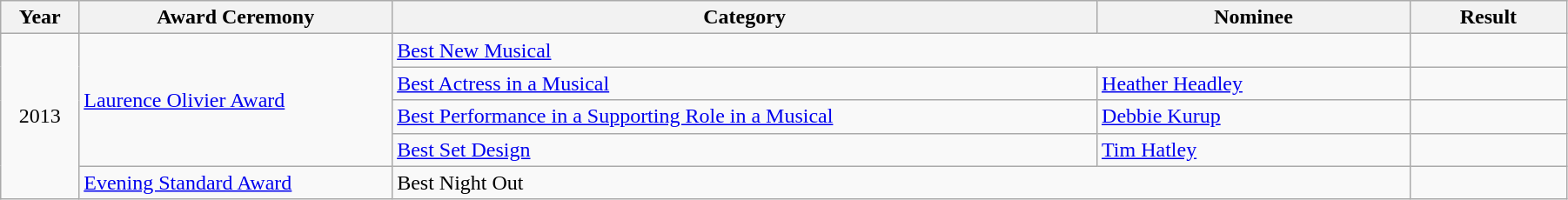<table class="wikitable" style="width:95%;">
<tr>
<th style="width:5%;">Year</th>
<th style="width:20%;">Award Ceremony</th>
<th style="width:45%;">Category</th>
<th style="width:20%;">Nominee</th>
<th style="width:10%;">Result</th>
</tr>
<tr>
<td rowspan="5" style="text-align:center;">2013</td>
<td rowspan="4"><a href='#'>Laurence Olivier Award</a></td>
<td colspan="2"><a href='#'>Best New Musical</a></td>
<td></td>
</tr>
<tr>
<td><a href='#'>Best Actress in a Musical</a></td>
<td><a href='#'>Heather Headley</a></td>
<td></td>
</tr>
<tr>
<td><a href='#'>Best Performance in a Supporting Role in a Musical</a></td>
<td><a href='#'>Debbie Kurup</a></td>
<td></td>
</tr>
<tr>
<td><a href='#'>Best Set Design</a></td>
<td><a href='#'>Tim Hatley</a></td>
<td></td>
</tr>
<tr>
<td rowspan="1"><a href='#'>Evening Standard Award</a></td>
<td colspan="2">Best Night Out</td>
<td></td>
</tr>
</table>
